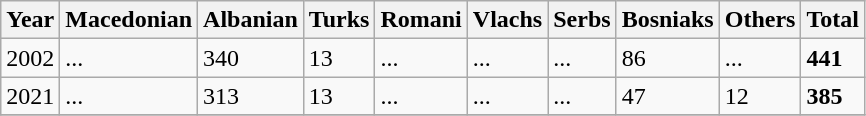<table class="wikitable">
<tr>
<th>Year</th>
<th>Macedonian</th>
<th>Albanian</th>
<th>Turks</th>
<th>Romani</th>
<th>Vlachs</th>
<th>Serbs</th>
<th>Bosniaks</th>
<th><abbr>Others</abbr></th>
<th>Total</th>
</tr>
<tr>
<td>2002</td>
<td>...</td>
<td>340</td>
<td>13</td>
<td>...</td>
<td>...</td>
<td>...</td>
<td>86</td>
<td>...</td>
<td><strong>441</strong></td>
</tr>
<tr>
<td>2021</td>
<td>...</td>
<td>313</td>
<td>13</td>
<td>...</td>
<td>...</td>
<td>...</td>
<td>47</td>
<td>12</td>
<td><strong>385</strong></td>
</tr>
<tr>
</tr>
</table>
